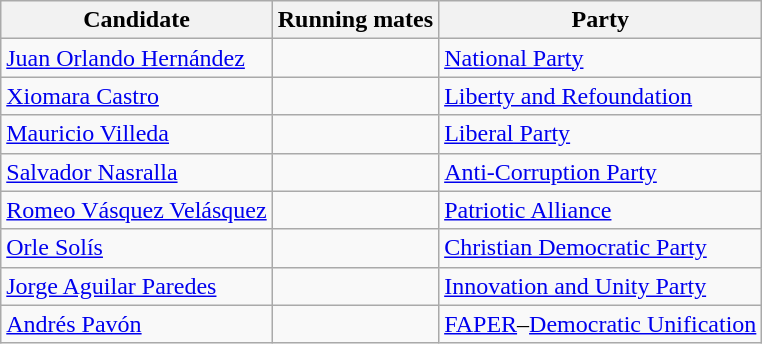<table class="wikitable">
<tr>
<th>Candidate</th>
<th>Running mates</th>
<th>Party</th>
</tr>
<tr>
<td><a href='#'>Juan Orlando Hernández</a></td>
<td></td>
<td><a href='#'>National Party</a></td>
</tr>
<tr>
<td><a href='#'>Xiomara Castro</a></td>
<td></td>
<td><a href='#'>Liberty and Refoundation</a></td>
</tr>
<tr>
<td><a href='#'>Mauricio Villeda</a></td>
<td></td>
<td><a href='#'>Liberal Party</a></td>
</tr>
<tr>
<td><a href='#'>Salvador Nasralla</a></td>
<td></td>
<td><a href='#'>Anti-Corruption Party</a></td>
</tr>
<tr>
<td><a href='#'>Romeo Vásquez Velásquez</a></td>
<td></td>
<td><a href='#'>Patriotic Alliance</a></td>
</tr>
<tr>
<td><a href='#'>Orle Solís</a></td>
<td></td>
<td><a href='#'>Christian Democratic Party</a></td>
</tr>
<tr>
<td><a href='#'>Jorge Aguilar Paredes</a></td>
<td></td>
<td><a href='#'>Innovation and Unity Party</a></td>
</tr>
<tr>
<td><a href='#'>Andrés Pavón</a></td>
<td></td>
<td><a href='#'>FAPER</a>–<a href='#'>Democratic Unification</a></td>
</tr>
</table>
